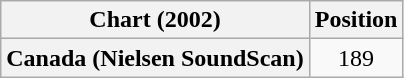<table class="wikitable plainrowheaders" style="text-align:center">
<tr>
<th>Chart (2002)</th>
<th>Position</th>
</tr>
<tr>
<th scope="row">Canada (Nielsen SoundScan)</th>
<td>189</td>
</tr>
</table>
